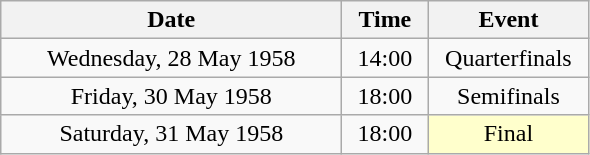<table class = "wikitable" style="text-align:center;">
<tr>
<th width=220>Date</th>
<th width=50>Time</th>
<th width=100>Event</th>
</tr>
<tr>
<td>Wednesday, 28 May 1958</td>
<td>14:00</td>
<td>Quarterfinals</td>
</tr>
<tr>
<td>Friday, 30 May 1958</td>
<td>18:00</td>
<td>Semifinals</td>
</tr>
<tr>
<td>Saturday, 31 May 1958</td>
<td>18:00</td>
<td bgcolor=ffffcc>Final</td>
</tr>
</table>
